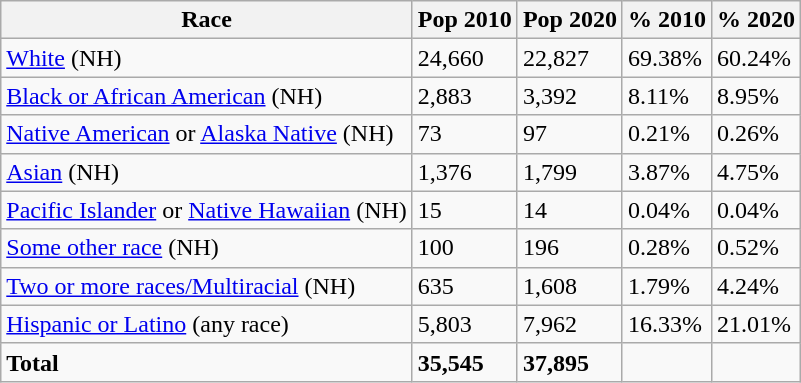<table class="wikitable">
<tr>
<th>Race</th>
<th>Pop 2010</th>
<th>Pop 2020</th>
<th>% 2010</th>
<th>% 2020</th>
</tr>
<tr>
<td><a href='#'>White</a> (NH)</td>
<td>24,660</td>
<td>22,827</td>
<td>69.38%</td>
<td>60.24%</td>
</tr>
<tr>
<td><a href='#'>Black or African American</a> (NH)</td>
<td>2,883</td>
<td>3,392</td>
<td>8.11%</td>
<td>8.95%</td>
</tr>
<tr>
<td><a href='#'>Native American</a> or <a href='#'>Alaska Native</a> (NH)</td>
<td>73</td>
<td>97</td>
<td>0.21%</td>
<td>0.26%</td>
</tr>
<tr>
<td><a href='#'>Asian</a> (NH)</td>
<td>1,376</td>
<td>1,799</td>
<td>3.87%</td>
<td>4.75%</td>
</tr>
<tr>
<td><a href='#'>Pacific Islander</a> or <a href='#'>Native Hawaiian</a> (NH)</td>
<td>15</td>
<td>14</td>
<td>0.04%</td>
<td>0.04%</td>
</tr>
<tr>
<td><a href='#'>Some other race</a> (NH)</td>
<td>100</td>
<td>196</td>
<td>0.28%</td>
<td>0.52%</td>
</tr>
<tr>
<td><a href='#'>Two or more races/Multiracial</a> (NH)</td>
<td>635</td>
<td>1,608</td>
<td>1.79%</td>
<td>4.24%</td>
</tr>
<tr>
<td><a href='#'>Hispanic or Latino</a> (any race)</td>
<td>5,803</td>
<td>7,962</td>
<td>16.33%</td>
<td>21.01%</td>
</tr>
<tr>
<td><strong>Total</strong></td>
<td><strong>35,545</strong></td>
<td><strong>37,895</strong></td>
<td></td>
</tr>
</table>
